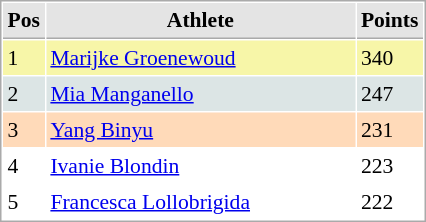<table cellspacing="1" cellpadding="3" style="border:1px solid #aaa; font-size:90%;">
<tr style="background:#e4e4e4;">
<th style="border-bottom:1px solid #aaa; width:10px;">Pos</th>
<th style="border-bottom:1px solid #aaa; width:200px;">Athlete</th>
<th style="border-bottom:1px solid #aaa; width:20px;">Points</th>
</tr>
<tr style="background:#f7f6a8;">
<td>1</td>
<td> <a href='#'>Marijke Groenewoud</a></td>
<td>340</td>
</tr>
<tr style="background:#dce5e5;">
<td>2</td>
<td> <a href='#'>Mia Manganello</a></td>
<td>247</td>
</tr>
<tr style="background:#ffdab9;">
<td>3</td>
<td> <a href='#'>Yang Binyu</a></td>
<td>231</td>
</tr>
<tr>
<td>4</td>
<td> <a href='#'>Ivanie Blondin</a></td>
<td>223</td>
</tr>
<tr>
<td>5</td>
<td> <a href='#'>Francesca Lollobrigida</a></td>
<td>222</td>
</tr>
</table>
